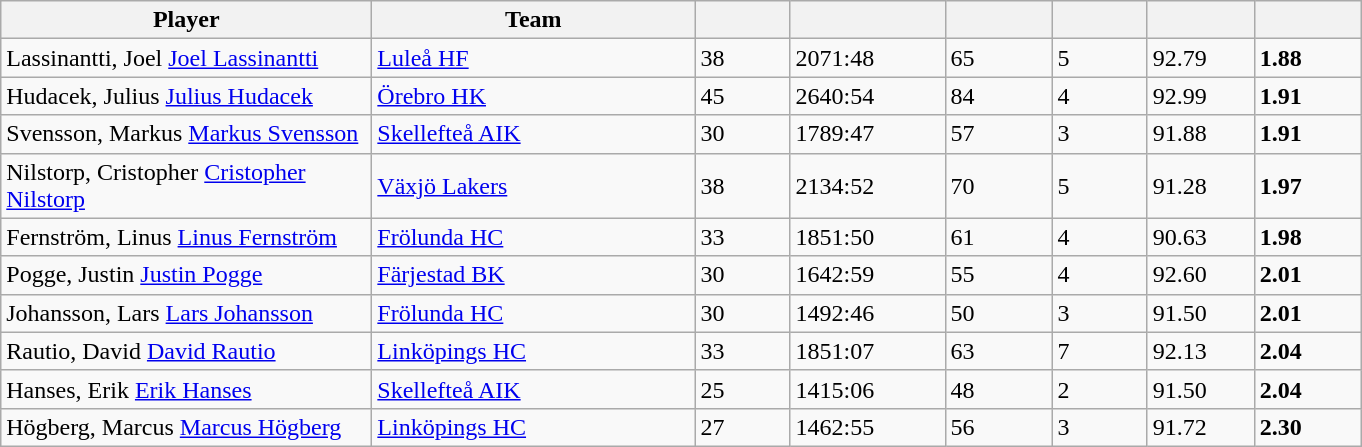<table class="wikitable sortable">
<tr>
<th style="width: 15em;">Player</th>
<th style="width: 13em;">Team</th>
<th style="width: 3.5em;"></th>
<th style="width: 6em;"></th>
<th style="width: 4em;"></th>
<th style="width: 3.5em;"></th>
<th style="width: 4em;"></th>
<th style="width: 4em;"></th>
</tr>
<tr>
<td><span>Lassinantti, Joel</span> <a href='#'>Joel Lassinantti</a></td>
<td><a href='#'>Luleå HF</a></td>
<td>38</td>
<td>2071:48</td>
<td>65</td>
<td>5</td>
<td>92.79</td>
<td><strong>1.88</strong></td>
</tr>
<tr>
<td><span>Hudacek, Julius</span> <a href='#'>Julius Hudacek</a></td>
<td><a href='#'>Örebro HK</a></td>
<td>45</td>
<td>2640:54</td>
<td>84</td>
<td>4</td>
<td>92.99</td>
<td><strong>1.91</strong></td>
</tr>
<tr>
<td><span>Svensson, Markus</span> <a href='#'>Markus Svensson</a></td>
<td><a href='#'>Skellefteå AIK</a></td>
<td>30</td>
<td>1789:47</td>
<td>57</td>
<td>3</td>
<td>91.88</td>
<td><strong>1.91</strong></td>
</tr>
<tr>
<td><span>Nilstorp, Cristopher</span> <a href='#'>Cristopher Nilstorp</a></td>
<td><a href='#'>Växjö Lakers</a></td>
<td>38</td>
<td>2134:52</td>
<td>70</td>
<td>5</td>
<td>91.28</td>
<td><strong>1.97</strong></td>
</tr>
<tr>
<td><span>Fernström, Linus</span> <a href='#'>Linus Fernström</a></td>
<td><a href='#'>Frölunda HC</a></td>
<td>33</td>
<td>1851:50</td>
<td>61</td>
<td>4</td>
<td>90.63</td>
<td><strong>1.98</strong></td>
</tr>
<tr>
<td><span>Pogge, Justin</span> <a href='#'>Justin Pogge</a></td>
<td><a href='#'>Färjestad BK</a></td>
<td>30</td>
<td>1642:59</td>
<td>55</td>
<td>4</td>
<td>92.60</td>
<td><strong>2.01</strong></td>
</tr>
<tr>
<td><span>Johansson, Lars</span> <a href='#'>Lars Johansson</a></td>
<td><a href='#'>Frölunda HC</a></td>
<td>30</td>
<td>1492:46</td>
<td>50</td>
<td>3</td>
<td>91.50</td>
<td><strong>2.01</strong></td>
</tr>
<tr>
<td><span>Rautio, David</span> <a href='#'>David Rautio</a></td>
<td><a href='#'>Linköpings HC</a></td>
<td>33</td>
<td>1851:07</td>
<td>63</td>
<td>7</td>
<td>92.13</td>
<td><strong>2.04</strong></td>
</tr>
<tr>
<td><span>Hanses, Erik</span> <a href='#'>Erik Hanses</a></td>
<td><a href='#'>Skellefteå AIK</a></td>
<td>25</td>
<td>1415:06</td>
<td>48</td>
<td>2</td>
<td>91.50</td>
<td><strong>2.04</strong></td>
</tr>
<tr>
<td><span>Högberg, Marcus</span> <a href='#'>Marcus Högberg</a></td>
<td><a href='#'>Linköpings HC</a></td>
<td>27</td>
<td>1462:55</td>
<td>56</td>
<td>3</td>
<td>91.72</td>
<td><strong>2.30</strong></td>
</tr>
</table>
